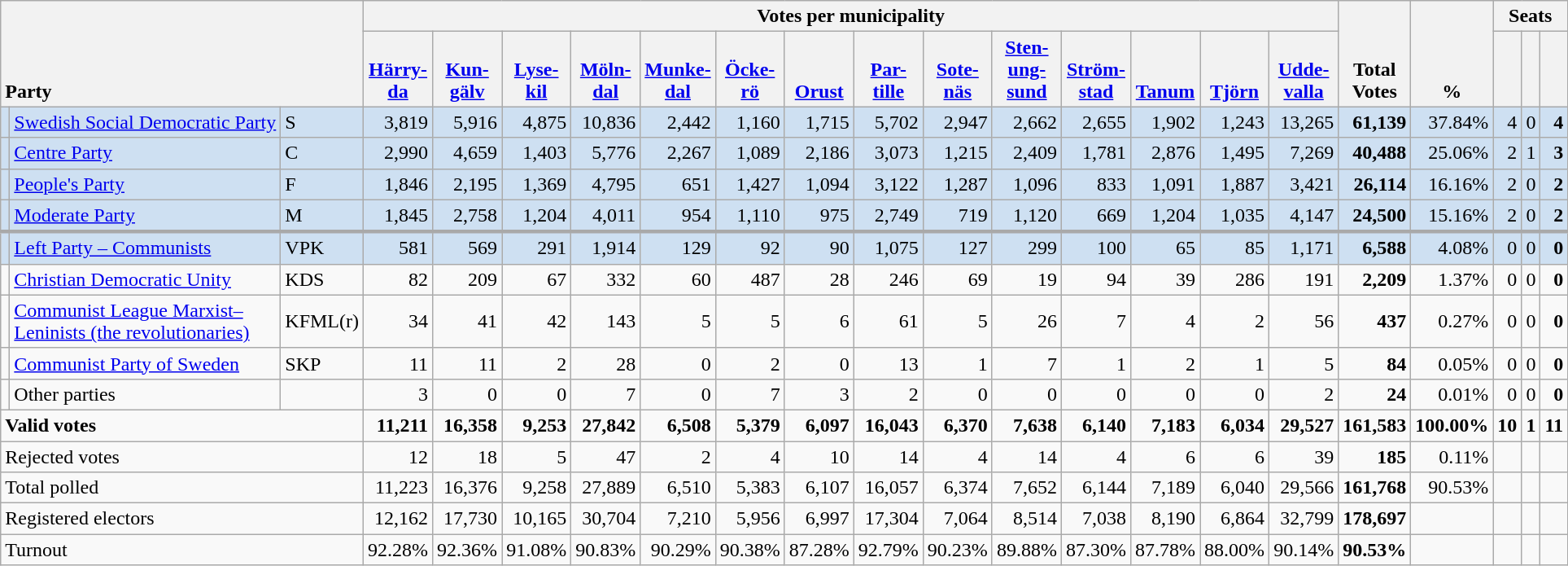<table class="wikitable" border="1" style="text-align:right;">
<tr>
<th style="text-align:left;" valign=bottom rowspan=2 colspan=3>Party</th>
<th colspan=14>Votes per municipality</th>
<th align=center valign=bottom rowspan=2 width="50">Total Votes</th>
<th align=center valign=bottom rowspan=2 width="50">%</th>
<th colspan=3>Seats</th>
</tr>
<tr>
<th align=center valign=bottom width="50"><a href='#'>Härry- da</a></th>
<th align=center valign=bottom width="50"><a href='#'>Kun- gälv</a></th>
<th align=center valign=bottom width="50"><a href='#'>Lyse- kil</a></th>
<th align=center valign=bottom width="50"><a href='#'>Möln- dal</a></th>
<th align=center valign=bottom width="50"><a href='#'>Munke- dal</a></th>
<th align=center valign=bottom width="50"><a href='#'>Öcke- rö</a></th>
<th align=center valign=bottom width="50"><a href='#'>Orust</a></th>
<th align=center valign=bottom width="50"><a href='#'>Par- tille</a></th>
<th align=center valign=bottom width="50"><a href='#'>Sote- näs</a></th>
<th align=center valign=bottom width="50"><a href='#'>Sten- ung- sund</a></th>
<th align=center valign=bottom width="50"><a href='#'>Ström- stad</a></th>
<th align=center valign=bottom width="50"><a href='#'>Tanum</a></th>
<th align=center valign=bottom width="50"><a href='#'>Tjörn</a></th>
<th align=center valign=bottom width="50"><a href='#'>Udde- valla</a></th>
<th align=center valign=bottom width="20"><small></small></th>
<th align=center valign=bottom width="20"><small><a href='#'></a></small></th>
<th align=center valign=bottom width="20"><small></small></th>
</tr>
<tr style="background:#CEE0F2;">
<td></td>
<td align=left style="white-space: nowrap;"><a href='#'>Swedish Social Democratic Party</a></td>
<td align=left>S</td>
<td>3,819</td>
<td>5,916</td>
<td>4,875</td>
<td>10,836</td>
<td>2,442</td>
<td>1,160</td>
<td>1,715</td>
<td>5,702</td>
<td>2,947</td>
<td>2,662</td>
<td>2,655</td>
<td>1,902</td>
<td>1,243</td>
<td>13,265</td>
<td><strong>61,139</strong></td>
<td>37.84%</td>
<td>4</td>
<td>0</td>
<td><strong>4</strong></td>
</tr>
<tr style="background:#CEE0F2;">
<td></td>
<td align=left><a href='#'>Centre Party</a></td>
<td align=left>C</td>
<td>2,990</td>
<td>4,659</td>
<td>1,403</td>
<td>5,776</td>
<td>2,267</td>
<td>1,089</td>
<td>2,186</td>
<td>3,073</td>
<td>1,215</td>
<td>2,409</td>
<td>1,781</td>
<td>2,876</td>
<td>1,495</td>
<td>7,269</td>
<td><strong>40,488</strong></td>
<td>25.06%</td>
<td>2</td>
<td>1</td>
<td><strong>3</strong></td>
</tr>
<tr style="background:#CEE0F2;">
<td></td>
<td align=left><a href='#'>People's Party</a></td>
<td align=left>F</td>
<td>1,846</td>
<td>2,195</td>
<td>1,369</td>
<td>4,795</td>
<td>651</td>
<td>1,427</td>
<td>1,094</td>
<td>3,122</td>
<td>1,287</td>
<td>1,096</td>
<td>833</td>
<td>1,091</td>
<td>1,887</td>
<td>3,421</td>
<td><strong>26,114</strong></td>
<td>16.16%</td>
<td>2</td>
<td>0</td>
<td><strong>2</strong></td>
</tr>
<tr style="background:#CEE0F2;">
<td></td>
<td align=left><a href='#'>Moderate Party</a></td>
<td align=left>M</td>
<td>1,845</td>
<td>2,758</td>
<td>1,204</td>
<td>4,011</td>
<td>954</td>
<td>1,110</td>
<td>975</td>
<td>2,749</td>
<td>719</td>
<td>1,120</td>
<td>669</td>
<td>1,204</td>
<td>1,035</td>
<td>4,147</td>
<td><strong>24,500</strong></td>
<td>15.16%</td>
<td>2</td>
<td>0</td>
<td><strong>2</strong></td>
</tr>
<tr style="background:#CEE0F2; border-top:3px solid darkgray;">
<td></td>
<td align=left><a href='#'>Left Party – Communists</a></td>
<td align=left>VPK</td>
<td>581</td>
<td>569</td>
<td>291</td>
<td>1,914</td>
<td>129</td>
<td>92</td>
<td>90</td>
<td>1,075</td>
<td>127</td>
<td>299</td>
<td>100</td>
<td>65</td>
<td>85</td>
<td>1,171</td>
<td><strong>6,588</strong></td>
<td>4.08%</td>
<td>0</td>
<td>0</td>
<td><strong>0</strong></td>
</tr>
<tr>
<td></td>
<td align=left><a href='#'>Christian Democratic Unity</a></td>
<td align=left>KDS</td>
<td>82</td>
<td>209</td>
<td>67</td>
<td>332</td>
<td>60</td>
<td>487</td>
<td>28</td>
<td>246</td>
<td>69</td>
<td>19</td>
<td>94</td>
<td>39</td>
<td>286</td>
<td>191</td>
<td><strong>2,209</strong></td>
<td>1.37%</td>
<td>0</td>
<td>0</td>
<td><strong>0</strong></td>
</tr>
<tr>
<td></td>
<td align=left><a href='#'>Communist League Marxist–Leninists (the revolutionaries)</a></td>
<td align=left>KFML(r)</td>
<td>34</td>
<td>41</td>
<td>42</td>
<td>143</td>
<td>5</td>
<td>5</td>
<td>6</td>
<td>61</td>
<td>5</td>
<td>26</td>
<td>7</td>
<td>4</td>
<td>2</td>
<td>56</td>
<td><strong>437</strong></td>
<td>0.27%</td>
<td>0</td>
<td>0</td>
<td><strong>0</strong></td>
</tr>
<tr>
<td></td>
<td align=left><a href='#'>Communist Party of Sweden</a></td>
<td align=left>SKP</td>
<td>11</td>
<td>11</td>
<td>2</td>
<td>28</td>
<td>0</td>
<td>2</td>
<td>0</td>
<td>13</td>
<td>1</td>
<td>7</td>
<td>1</td>
<td>2</td>
<td>1</td>
<td>5</td>
<td><strong>84</strong></td>
<td>0.05%</td>
<td>0</td>
<td>0</td>
<td><strong>0</strong></td>
</tr>
<tr>
<td></td>
<td align=left>Other parties</td>
<td></td>
<td>3</td>
<td>0</td>
<td>0</td>
<td>7</td>
<td>0</td>
<td>7</td>
<td>3</td>
<td>2</td>
<td>0</td>
<td>0</td>
<td>0</td>
<td>0</td>
<td>0</td>
<td>2</td>
<td><strong>24</strong></td>
<td>0.01%</td>
<td>0</td>
<td>0</td>
<td><strong>0</strong></td>
</tr>
<tr style="font-weight:bold">
<td align=left colspan=3>Valid votes</td>
<td>11,211</td>
<td>16,358</td>
<td>9,253</td>
<td>27,842</td>
<td>6,508</td>
<td>5,379</td>
<td>6,097</td>
<td>16,043</td>
<td>6,370</td>
<td>7,638</td>
<td>6,140</td>
<td>7,183</td>
<td>6,034</td>
<td>29,527</td>
<td>161,583</td>
<td>100.00%</td>
<td>10</td>
<td>1</td>
<td>11</td>
</tr>
<tr>
<td align=left colspan=3>Rejected votes</td>
<td>12</td>
<td>18</td>
<td>5</td>
<td>47</td>
<td>2</td>
<td>4</td>
<td>10</td>
<td>14</td>
<td>4</td>
<td>14</td>
<td>4</td>
<td>6</td>
<td>6</td>
<td>39</td>
<td><strong>185</strong></td>
<td>0.11%</td>
<td></td>
<td></td>
<td></td>
</tr>
<tr>
<td align=left colspan=3>Total polled</td>
<td>11,223</td>
<td>16,376</td>
<td>9,258</td>
<td>27,889</td>
<td>6,510</td>
<td>5,383</td>
<td>6,107</td>
<td>16,057</td>
<td>6,374</td>
<td>7,652</td>
<td>6,144</td>
<td>7,189</td>
<td>6,040</td>
<td>29,566</td>
<td><strong>161,768</strong></td>
<td>90.53%</td>
<td></td>
<td></td>
<td></td>
</tr>
<tr>
<td align=left colspan=3>Registered electors</td>
<td>12,162</td>
<td>17,730</td>
<td>10,165</td>
<td>30,704</td>
<td>7,210</td>
<td>5,956</td>
<td>6,997</td>
<td>17,304</td>
<td>7,064</td>
<td>8,514</td>
<td>7,038</td>
<td>8,190</td>
<td>6,864</td>
<td>32,799</td>
<td><strong>178,697</strong></td>
<td></td>
<td></td>
<td></td>
<td></td>
</tr>
<tr>
<td align=left colspan=3>Turnout</td>
<td>92.28%</td>
<td>92.36%</td>
<td>91.08%</td>
<td>90.83%</td>
<td>90.29%</td>
<td>90.38%</td>
<td>87.28%</td>
<td>92.79%</td>
<td>90.23%</td>
<td>89.88%</td>
<td>87.30%</td>
<td>87.78%</td>
<td>88.00%</td>
<td>90.14%</td>
<td><strong>90.53%</strong></td>
<td></td>
<td></td>
<td></td>
<td></td>
</tr>
</table>
